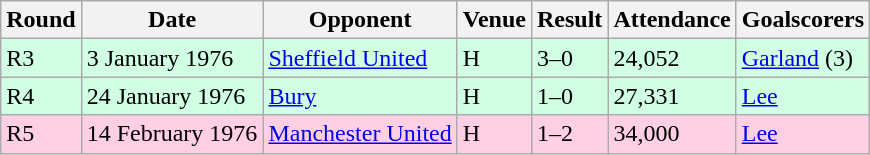<table class="wikitable">
<tr>
<th>Round</th>
<th>Date</th>
<th>Opponent</th>
<th>Venue</th>
<th>Result</th>
<th>Attendance</th>
<th>Goalscorers</th>
</tr>
<tr style="background-color: #d0ffe3;">
<td>R3</td>
<td>3 January 1976</td>
<td><a href='#'>Sheffield United</a></td>
<td>H</td>
<td>3–0</td>
<td>24,052</td>
<td><a href='#'>Garland</a> (3)</td>
</tr>
<tr style="background-color: #d0ffe3;">
<td>R4</td>
<td>24 January 1976</td>
<td><a href='#'>Bury</a></td>
<td>H</td>
<td>1–0</td>
<td>27,331</td>
<td><a href='#'>Lee</a></td>
</tr>
<tr style="background-color: #ffd0e3;">
<td>R5</td>
<td>14 February 1976</td>
<td><a href='#'>Manchester United</a></td>
<td>H</td>
<td>1–2</td>
<td>34,000</td>
<td><a href='#'>Lee</a></td>
</tr>
</table>
